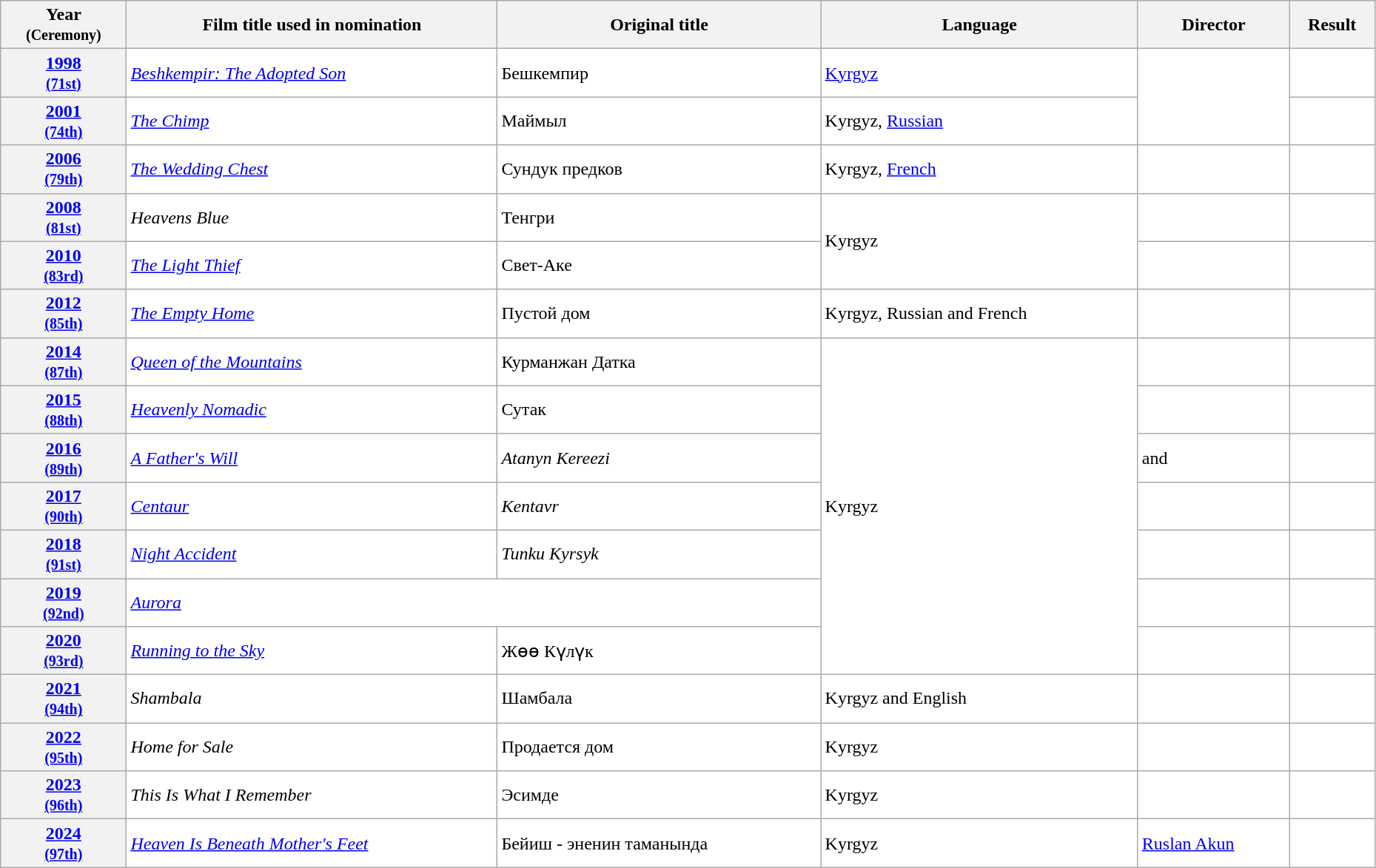<table class="wikitable sortable" width="98%" style="background:#ffffff;">
<tr>
<th>Year<br><small>(Ceremony)</small></th>
<th>Film title used in nomination</th>
<th>Original title</th>
<th>Language</th>
<th>Director</th>
<th>Result</th>
</tr>
<tr>
<th align="center"><a href='#'>1998</a><br><small><a href='#'>(71st)</a></small></th>
<td><em><a href='#'>Beshkempir: The Adopted Son</a></em></td>
<td>Бешкемпир</td>
<td><a href='#'>Kyrgyz</a></td>
<td rowspan="2"></td>
<td></td>
</tr>
<tr>
<th align="center"><a href='#'>2001</a><br><small><a href='#'>(74th)</a></small></th>
<td><em><a href='#'>The Chimp</a></em></td>
<td>Маймыл</td>
<td>Kyrgyz, <a href='#'>Russian</a></td>
<td></td>
</tr>
<tr>
<th align="center"><a href='#'>2006</a><br><small><a href='#'>(79th)</a></small></th>
<td><em><a href='#'>The Wedding Chest</a></em></td>
<td>Сундук предков</td>
<td>Kyrgyz, <a href='#'>French</a></td>
<td></td>
<td></td>
</tr>
<tr>
<th align="center"><a href='#'>2008</a><br><small><a href='#'>(81st)</a></small></th>
<td><em>Heavens Blue</em></td>
<td>Тенгри</td>
<td rowspan="2">Kyrgyz</td>
<td></td>
<td></td>
</tr>
<tr>
<th align="center"><a href='#'>2010</a><br><small><a href='#'>(83rd)</a></small></th>
<td><em><a href='#'>The Light Thief</a></em></td>
<td>Свет-Аке</td>
<td></td>
<td></td>
</tr>
<tr>
<th align="center"><a href='#'>2012</a><br><small><a href='#'>(85th)</a></small></th>
<td><em><a href='#'>The Empty Home</a></em></td>
<td>Пустой дом</td>
<td>Kyrgyz, Russian and French</td>
<td></td>
<td></td>
</tr>
<tr>
<th align="center"><a href='#'>2014</a><br><small><a href='#'>(87th)</a></small></th>
<td><em><a href='#'>Queen of the Mountains</a></em></td>
<td>Курманжан Датка</td>
<td rowspan="7">Kyrgyz</td>
<td></td>
<td></td>
</tr>
<tr>
<th align="center"><a href='#'>2015</a><br><small><a href='#'>(88th)</a></small></th>
<td><em><a href='#'>Heavenly Nomadic</a></em></td>
<td>Сутак</td>
<td></td>
<td></td>
</tr>
<tr>
<th align="center"><a href='#'>2016</a><br><small><a href='#'>(89th)</a></small></th>
<td><em><a href='#'>A Father's Will</a></em></td>
<td><em>Atanyn Kereezi</em></td>
<td> and </td>
<td></td>
</tr>
<tr>
<th align="center"><a href='#'>2017</a><br><small><a href='#'>(90th)</a></small></th>
<td><em><a href='#'>Centaur</a></em></td>
<td><em>Kentavr</em></td>
<td></td>
<td></td>
</tr>
<tr>
<th align="center"><a href='#'>2018</a><br><small><a href='#'>(91st)</a></small></th>
<td><em><a href='#'>Night Accident</a></em></td>
<td><em>Tunku Kyrsyk</em></td>
<td></td>
<td></td>
</tr>
<tr>
<th align="center"><a href='#'>2019</a><br><small><a href='#'>(92nd)</a></small></th>
<td colspan="2"><em><a href='#'>Aurora</a></em></td>
<td></td>
<td></td>
</tr>
<tr>
<th align="center"><a href='#'>2020</a><br><small><a href='#'>(93rd)</a></small></th>
<td><em><a href='#'>Running to the Sky</a></em></td>
<td>Жөө Күлүк</td>
<td></td>
<td></td>
</tr>
<tr>
<th align="center"><a href='#'>2021</a><br><small><a href='#'>(94th)</a></small></th>
<td><em>Shambala</em></td>
<td>Шамбала</td>
<td>Kyrgyz and English</td>
<td></td>
<td></td>
</tr>
<tr>
<th align="center"><a href='#'>2022</a><br><small><a href='#'>(95th)</a></small></th>
<td><em>Home for Sale</em></td>
<td>Продается дом</td>
<td>Kyrgyz</td>
<td></td>
<td></td>
</tr>
<tr>
<th align="center"><a href='#'>2023</a><br><small><a href='#'>(96th)</a></small></th>
<td><em>This Is What I Remember</em></td>
<td>Эсимде</td>
<td>Kyrgyz</td>
<td></td>
<td></td>
</tr>
<tr>
<th><a href='#'>2024</a><br><small><a href='#'>(97th)</a></small></th>
<td><em><a href='#'>Heaven Is Beneath Mother's Feet</a></em></td>
<td>Бейиш - эненин таманында</td>
<td>Kyrgyz</td>
<td><a href='#'>Ruslan Akun</a></td>
<td></td>
</tr>
</table>
